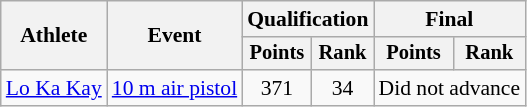<table class="wikitable" style="font-size:90%">
<tr>
<th rowspan="2">Athlete</th>
<th rowspan="2">Event</th>
<th colspan=2>Qualification</th>
<th colspan=2>Final</th>
</tr>
<tr style="font-size:95%">
<th>Points</th>
<th>Rank</th>
<th>Points</th>
<th>Rank</th>
</tr>
<tr align=center>
<td align=left><a href='#'>Lo Ka Kay</a></td>
<td align=left><a href='#'>10 m air pistol</a></td>
<td>371</td>
<td>34</td>
<td colspan=2>Did not advance</td>
</tr>
</table>
